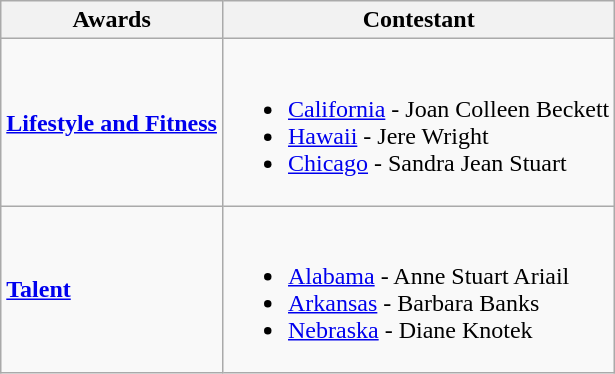<table class="wikitable">
<tr>
<th>Awards</th>
<th>Contestant</th>
</tr>
<tr>
<td><strong><a href='#'>Lifestyle and Fitness</a></strong></td>
<td><br><ul><li> <a href='#'>California</a> - Joan Colleen Beckett</li><li> <a href='#'>Hawaii</a> - Jere Wright</li><li> <a href='#'>Chicago</a> - Sandra Jean Stuart</li></ul></td>
</tr>
<tr>
<td><strong><a href='#'>Talent</a></strong></td>
<td><br><ul><li> <a href='#'>Alabama</a> - Anne Stuart Ariail</li><li> <a href='#'>Arkansas</a> - Barbara Banks</li><li> <a href='#'>Nebraska</a> - Diane Knotek</li></ul></td>
</tr>
</table>
